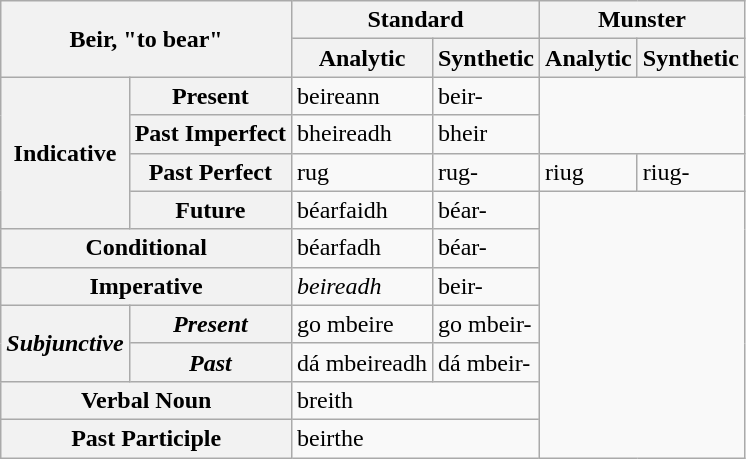<table class="wikitable mw-collapsible">
<tr>
<th colspan="2" rowspan="2">Beir, "to bear"</th>
<th colspan="2">Standard</th>
<th colspan="2">Munster</th>
</tr>
<tr>
<th>Analytic</th>
<th>Synthetic</th>
<th>Analytic</th>
<th>Synthetic</th>
</tr>
<tr>
<th rowspan="4">Indicative</th>
<th>Present</th>
<td>beireann</td>
<td>beir-</td>
<td colspan="2" rowspan="2"></td>
</tr>
<tr>
<th>Past Imperfect</th>
<td>bheireadh</td>
<td>bheir</td>
</tr>
<tr>
<th>Past Perfect</th>
<td>rug</td>
<td>rug-</td>
<td>riug</td>
<td>riug-</td>
</tr>
<tr>
<th>Future</th>
<td>béarfaidh</td>
<td>béar-</td>
<td colspan="2" rowspan="7"></td>
</tr>
<tr>
<th colspan="2">Conditional</th>
<td>béarfadh</td>
<td>béar-</td>
</tr>
<tr>
<th colspan="2">Imperative</th>
<td><em>beireadh</em></td>
<td>beir-</td>
</tr>
<tr>
<th rowspan="2"><em>Subjunctive</em></th>
<th><em>Present</em></th>
<td>go mbeire</td>
<td>go mbeir-</td>
</tr>
<tr>
<th><em>Past</em></th>
<td>dá mbeireadh</td>
<td>dá mbeir-</td>
</tr>
<tr>
<th colspan="2">Verbal Noun</th>
<td colspan="2">breith</td>
</tr>
<tr>
<th colspan="2">Past Participle</th>
<td colspan="2">beirthe</td>
</tr>
</table>
